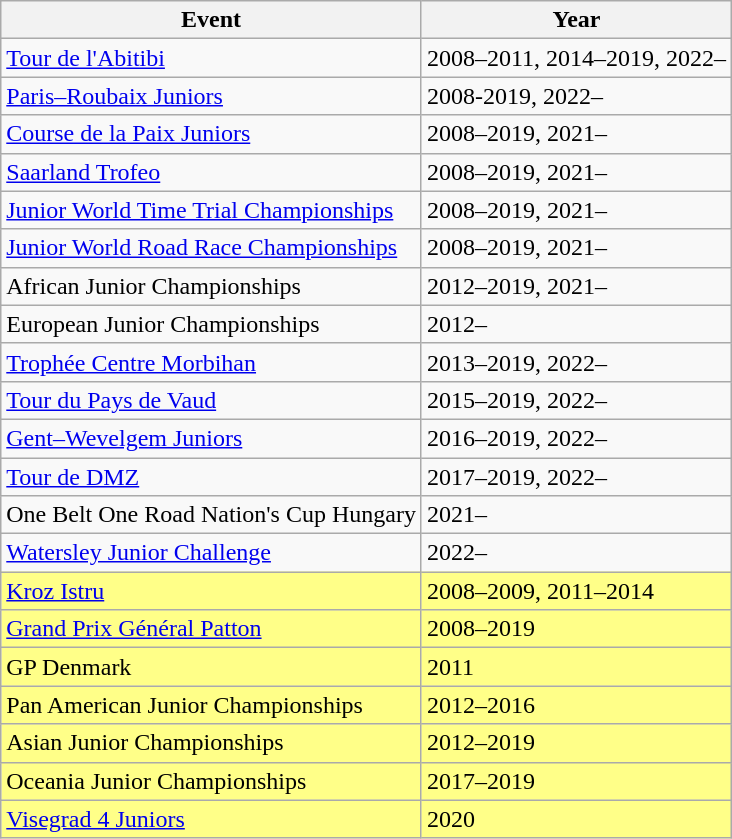<table class="wikitable">
<tr>
<th>Event</th>
<th>Year</th>
</tr>
<tr>
<td> <a href='#'>Tour de l'Abitibi</a></td>
<td>2008–2011, 2014–2019, 2022–</td>
</tr>
<tr>
<td> <a href='#'>Paris–Roubaix Juniors</a></td>
<td>2008-2019, 2022–</td>
</tr>
<tr>
<td> <a href='#'>Course de la Paix Juniors</a></td>
<td>2008–2019, 2021–</td>
</tr>
<tr>
<td> <a href='#'>Saarland Trofeo</a></td>
<td>2008–2019, 2021–</td>
</tr>
<tr>
<td><a href='#'>Junior World Time Trial Championships</a></td>
<td>2008–2019, 2021–</td>
</tr>
<tr>
<td><a href='#'>Junior World Road Race Championships</a></td>
<td>2008–2019, 2021–</td>
</tr>
<tr>
<td>African Junior Championships</td>
<td>2012–2019, 2021–</td>
</tr>
<tr>
<td>European Junior Championships</td>
<td>2012–</td>
</tr>
<tr>
<td> <a href='#'>Trophée Centre Morbihan</a></td>
<td>2013–2019, 2022–</td>
</tr>
<tr>
<td> <a href='#'>Tour du Pays de Vaud</a></td>
<td>2015–2019, 2022–</td>
</tr>
<tr>
<td> <a href='#'>Gent–Wevelgem Juniors</a></td>
<td>2016–2019, 2022–</td>
</tr>
<tr>
<td> <a href='#'>Tour de DMZ</a></td>
<td>2017–2019, 2022–</td>
</tr>
<tr>
<td> One Belt One Road Nation's Cup Hungary</td>
<td>2021–</td>
</tr>
<tr>
<td> <a href='#'>Watersley Junior Challenge</a></td>
<td>2022–</td>
</tr>
<tr bgcolor="#ffff88">
<td> <a href='#'>Kroz Istru</a></td>
<td>2008–2009, 2011–2014</td>
</tr>
<tr bgcolor="#ffff88">
<td> <a href='#'>Grand Prix Général Patton</a></td>
<td>2008–2019</td>
</tr>
<tr bgcolor="#ffff88">
<td> GP Denmark</td>
<td>2011</td>
</tr>
<tr bgcolor="#ffff88">
<td>Pan American Junior Championships</td>
<td>2012–2016</td>
</tr>
<tr bgcolor="#ffff88">
<td>Asian Junior Championships</td>
<td>2012–2019</td>
</tr>
<tr bgcolor="#ffff88">
<td>Oceania Junior Championships</td>
<td>2017–2019</td>
</tr>
<tr bgcolor="#ffff88">
<td> <a href='#'>Visegrad 4 Juniors</a></td>
<td>2020</td>
</tr>
</table>
